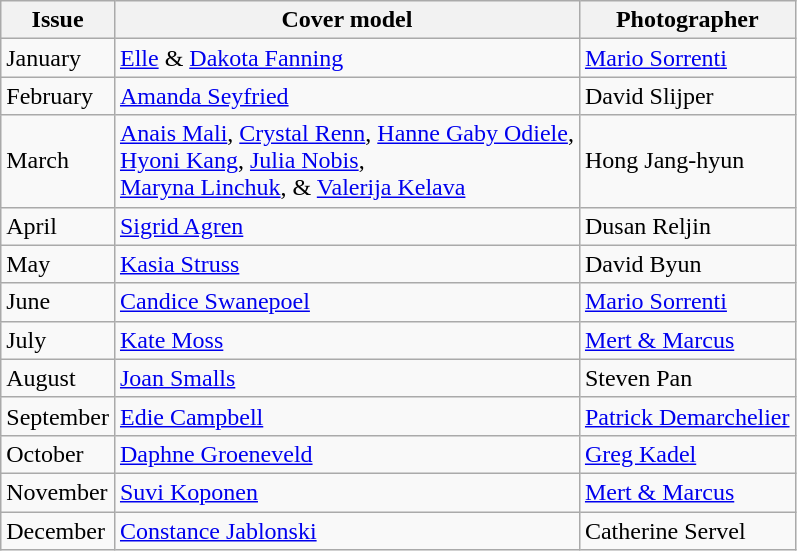<table class="sortable wikitable">
<tr>
<th>Issue</th>
<th>Cover model</th>
<th>Photographer</th>
</tr>
<tr>
<td>January</td>
<td><a href='#'>Elle</a> & <a href='#'>Dakota Fanning</a></td>
<td><a href='#'>Mario Sorrenti</a></td>
</tr>
<tr>
<td>February</td>
<td><a href='#'>Amanda Seyfried</a></td>
<td>David Slijper</td>
</tr>
<tr>
<td>March</td>
<td><a href='#'>Anais Mali</a>, <a href='#'>Crystal Renn</a>, <a href='#'>Hanne Gaby Odiele</a>,<br><a href='#'>Hyoni Kang</a>, <a href='#'>Julia Nobis</a>,<br><a href='#'>Maryna Linchuk</a>, & <a href='#'>Valerija Kelava</a></td>
<td>Hong Jang-hyun</td>
</tr>
<tr>
<td>April</td>
<td><a href='#'>Sigrid Agren</a></td>
<td>Dusan Reljin</td>
</tr>
<tr>
<td>May</td>
<td><a href='#'>Kasia Struss</a></td>
<td>David Byun</td>
</tr>
<tr>
<td>June</td>
<td><a href='#'>Candice Swanepoel</a></td>
<td><a href='#'>Mario Sorrenti</a></td>
</tr>
<tr>
<td>July</td>
<td><a href='#'>Kate Moss</a></td>
<td><a href='#'>Mert & Marcus</a></td>
</tr>
<tr>
<td>August</td>
<td><a href='#'>Joan Smalls</a></td>
<td>Steven Pan</td>
</tr>
<tr>
<td>September</td>
<td><a href='#'>Edie Campbell</a></td>
<td><a href='#'>Patrick Demarchelier</a></td>
</tr>
<tr>
<td>October</td>
<td><a href='#'>Daphne Groeneveld</a></td>
<td><a href='#'>Greg Kadel</a></td>
</tr>
<tr>
<td>November</td>
<td><a href='#'>Suvi Koponen</a></td>
<td><a href='#'>Mert & Marcus</a></td>
</tr>
<tr>
<td>December</td>
<td><a href='#'>Constance Jablonski</a></td>
<td>Catherine Servel</td>
</tr>
</table>
